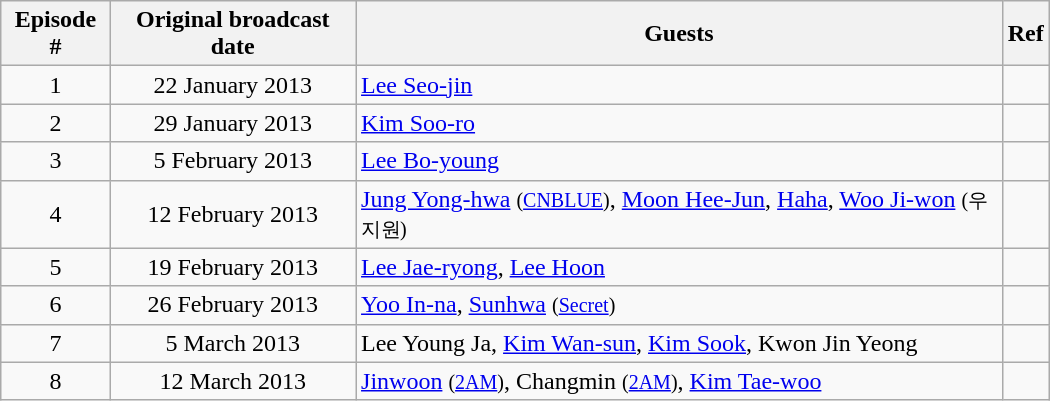<table class="wikitable" style="text-align:center; width:700px;">
<tr>
<th>Episode #</th>
<th>Original broadcast date</th>
<th>Guests</th>
<th>Ref</th>
</tr>
<tr>
<td>1</td>
<td>22 January 2013</td>
<td align=left><a href='#'>Lee Seo-jin</a></td>
<td align=center></td>
</tr>
<tr>
<td>2</td>
<td>29 January 2013</td>
<td align=left><a href='#'>Kim Soo-ro</a></td>
<td></td>
</tr>
<tr>
<td>3</td>
<td>5 February 2013</td>
<td align=left><a href='#'>Lee Bo-young</a></td>
<td></td>
</tr>
<tr>
<td>4</td>
<td>12 February 2013</td>
<td align=left><a href='#'>Jung Yong-hwa</a> <small>(<a href='#'>CNBLUE</a>)</small>, <a href='#'>Moon Hee-Jun</a>, <a href='#'>Haha</a>, <a href='#'>Woo Ji-won</a> <small>(우지원)</small></td>
<td></td>
</tr>
<tr>
<td>5</td>
<td>19 February 2013</td>
<td align=left><a href='#'>Lee Jae-ryong</a>, <a href='#'>Lee Hoon</a></td>
<td></td>
</tr>
<tr>
<td>6</td>
<td>26 February 2013</td>
<td align=left><a href='#'>Yoo In-na</a>, <a href='#'>Sunhwa</a> <small>(<a href='#'>Secret</a>)</small></td>
<td></td>
</tr>
<tr>
<td>7</td>
<td>5 March 2013</td>
<td align=left>Lee Young Ja, <a href='#'>Kim Wan-sun</a>, <a href='#'>Kim Sook</a>, Kwon Jin Yeong</td>
<td></td>
</tr>
<tr>
<td>8</td>
<td>12 March 2013</td>
<td align=left><a href='#'>Jinwoon</a> <small>(<a href='#'>2AM</a>)</small>, Changmin <small>(<a href='#'>2AM</a>)</small>, <a href='#'>Kim Tae-woo</a></td>
<td></td>
</tr>
</table>
